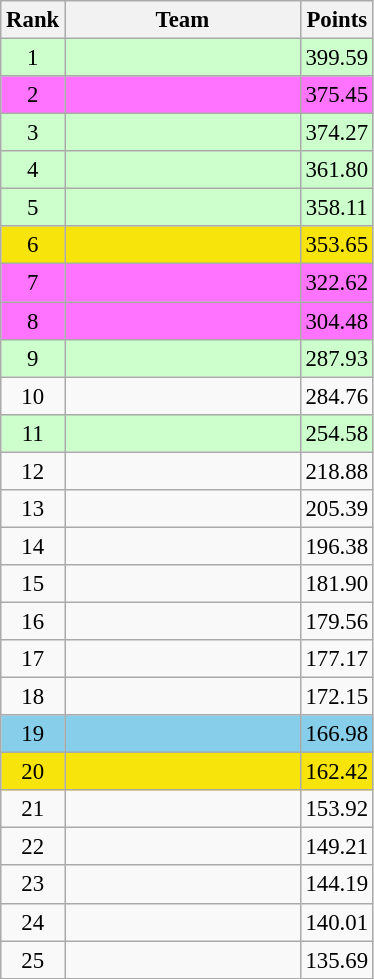<table class="wikitable sortable" style="font-size:95%; text-align:center;">
<tr>
<th>Rank</th>
<th width=150>Team</th>
<th>Points</th>
</tr>
<tr style="background: #ccffcc;">
<td>1</td>
<td align="left"></td>
<td>399.59</td>
</tr>
<tr style="background: #FF73FF;">
<td>2</td>
<td align="left"></td>
<td>375.45</td>
</tr>
<tr style="background: #ccffcc;">
<td>3</td>
<td align="left"></td>
<td>374.27</td>
</tr>
<tr style="background: #ccffcc;">
<td>4</td>
<td align="left"></td>
<td>361.80</td>
</tr>
<tr style="background: #ccffcc;">
<td>5</td>
<td align="left"></td>
<td>358.11</td>
</tr>
<tr style="background: #F6E40A;">
<td>6</td>
<td align="left"></td>
<td>353.65</td>
</tr>
<tr style="background: #FF73FF;">
<td>7</td>
<td align="left"></td>
<td>322.62</td>
</tr>
<tr style="background: #FF73FF;">
<td>8</td>
<td align="left"></td>
<td>304.48</td>
</tr>
<tr style="background: #ccffcc;">
<td>9</td>
<td align="left"></td>
<td>287.93</td>
</tr>
<tr>
<td>10</td>
<td align="left"></td>
<td>284.76</td>
</tr>
<tr style="background: #ccffcc;">
<td>11</td>
<td align="left"></td>
<td>254.58</td>
</tr>
<tr>
<td>12</td>
<td align="left"></td>
<td>218.88</td>
</tr>
<tr>
<td>13</td>
<td align="left"></td>
<td>205.39</td>
</tr>
<tr>
<td>14</td>
<td align="left"></td>
<td>196.38</td>
</tr>
<tr>
<td>15</td>
<td align="left"></td>
<td>181.90</td>
</tr>
<tr>
<td>16</td>
<td align="left"></td>
<td>179.56</td>
</tr>
<tr>
<td>17</td>
<td align="left"></td>
<td>177.17</td>
</tr>
<tr>
<td>18</td>
<td align="left"></td>
<td>172.15</td>
</tr>
<tr style="background: #87ceeb;">
<td>19</td>
<td align="left"></td>
<td>166.98</td>
</tr>
<tr style="background: #F6E40A;">
<td>20</td>
<td align="left"></td>
<td>162.42</td>
</tr>
<tr>
<td>21</td>
<td align="left"></td>
<td>153.92</td>
</tr>
<tr>
<td>22</td>
<td align="left"></td>
<td>149.21</td>
</tr>
<tr>
<td>23</td>
<td align="left"></td>
<td>144.19</td>
</tr>
<tr>
<td>24</td>
<td align="left"></td>
<td>140.01</td>
</tr>
<tr>
<td>25</td>
<td align="left"></td>
<td>135.69</td>
</tr>
</table>
